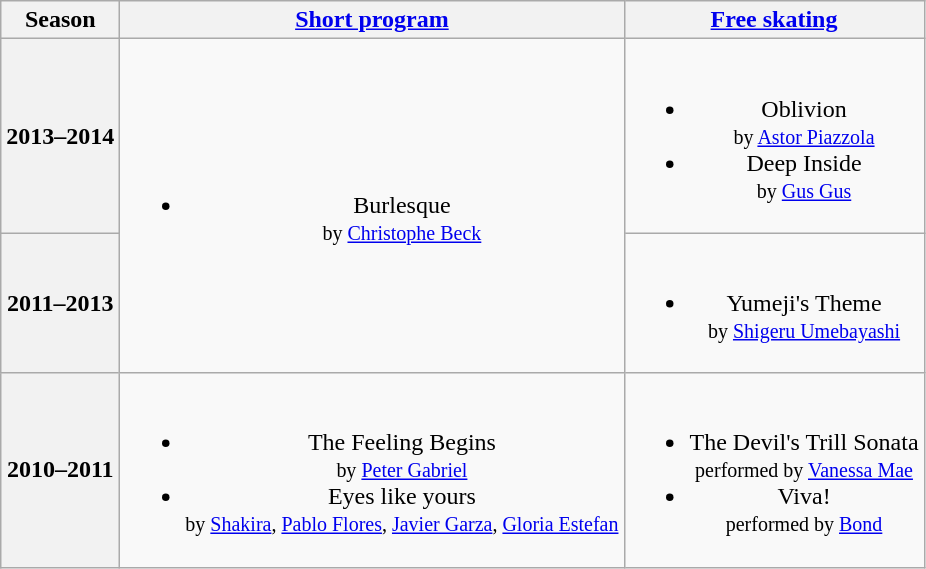<table class=wikitable style=text-align:center>
<tr>
<th>Season</th>
<th><a href='#'>Short program</a></th>
<th><a href='#'>Free skating</a></th>
</tr>
<tr>
<th>2013–2014 <br></th>
<td rowspan=2><br><ul><li>Burlesque <br><small> by <a href='#'>Christophe Beck</a> </small></li></ul></td>
<td><br><ul><li>Oblivion <br><small>  by <a href='#'>Astor Piazzola</a> </small></li><li>Deep Inside <br><small> by <a href='#'>Gus Gus</a> </small></li></ul></td>
</tr>
<tr>
<th>2011–2013 <br></th>
<td><br><ul><li>Yumeji's Theme <br><small> by <a href='#'>Shigeru Umebayashi</a> </small></li></ul></td>
</tr>
<tr>
<th>2010–2011 <br></th>
<td><br><ul><li>The Feeling Begins <br><small> by <a href='#'>Peter Gabriel</a> </small></li><li>Eyes like yours <br><small> by <a href='#'>Shakira</a>, <a href='#'>Pablo Flores</a>, <a href='#'>Javier Garza</a>, <a href='#'>Gloria Estefan</a> </small></li></ul></td>
<td><br><ul><li>The Devil's Trill Sonata <br><small> performed by <a href='#'>Vanessa Mae</a> </small></li><li>Viva! <br><small> performed by <a href='#'>Bond</a> </small></li></ul></td>
</tr>
</table>
